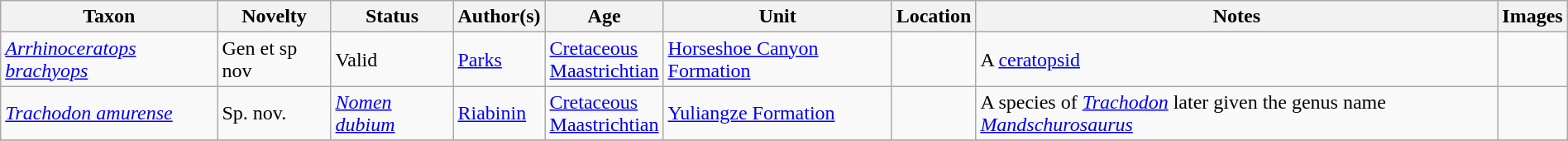<table class="wikitable sortable" align="center" width="100%">
<tr>
<th>Taxon</th>
<th>Novelty</th>
<th>Status</th>
<th>Author(s)</th>
<th>Age</th>
<th>Unit</th>
<th>Location</th>
<th>Notes</th>
<th>Images</th>
</tr>
<tr>
<td><em><a href='#'>Arrhinoceratops brachyops</a></em></td>
<td>Gen et sp nov</td>
<td>Valid</td>
<td><a href='#'>Parks</a></td>
<td><a href='#'>Cretaceous</a><br><a href='#'>Maastrichtian</a></td>
<td><a href='#'>Horseshoe Canyon Formation</a></td>
<td><br></td>
<td>A <a href='#'>ceratopsid</a></td>
<td></td>
</tr>
<tr>
<td><em><a href='#'>Trachodon amurense</a></em></td>
<td>Sp. nov.</td>
<td><em><a href='#'>Nomen dubium</a></em></td>
<td><a href='#'>Riabinin</a></td>
<td><a href='#'>Cretaceous</a><br><a href='#'>Maastrichtian</a></td>
<td><a href='#'>Yuliangze Formation</a></td>
<td></td>
<td>A species of <em><a href='#'>Trachodon</a></em> later given the genus name <em><a href='#'>Mandschurosaurus</a></em></td>
<td></td>
</tr>
<tr>
</tr>
</table>
